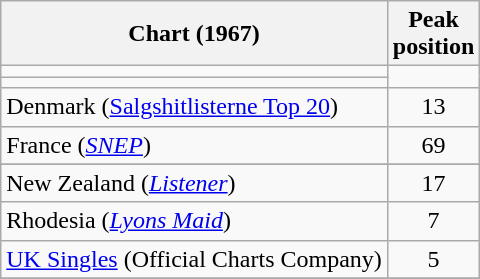<table class="wikitable sortable">
<tr>
<th>Chart (1967)</th>
<th>Peak<br>position</th>
</tr>
<tr>
<td></td>
</tr>
<tr>
<td></td>
</tr>
<tr>
<td>Denmark (<a href='#'>Salgshitlisterne Top 20</a>)</td>
<td style="text-align:center;">13</td>
</tr>
<tr>
<td>France (<em><a href='#'>SNEP</a></em>)</td>
<td style="text-align:center;">69</td>
</tr>
<tr>
</tr>
<tr>
<td>New Zealand (<a href='#'><em>Listener</em></a>)</td>
<td style="text-align:center;">17</td>
</tr>
<tr>
<td>Rhodesia (<em><a href='#'>Lyons Maid</a></em>)</td>
<td style="text-align:center;">7</td>
</tr>
<tr>
<td><a href='#'>UK Singles</a> (Official Charts Company)</td>
<td align="center">5</td>
</tr>
<tr>
</tr>
</table>
